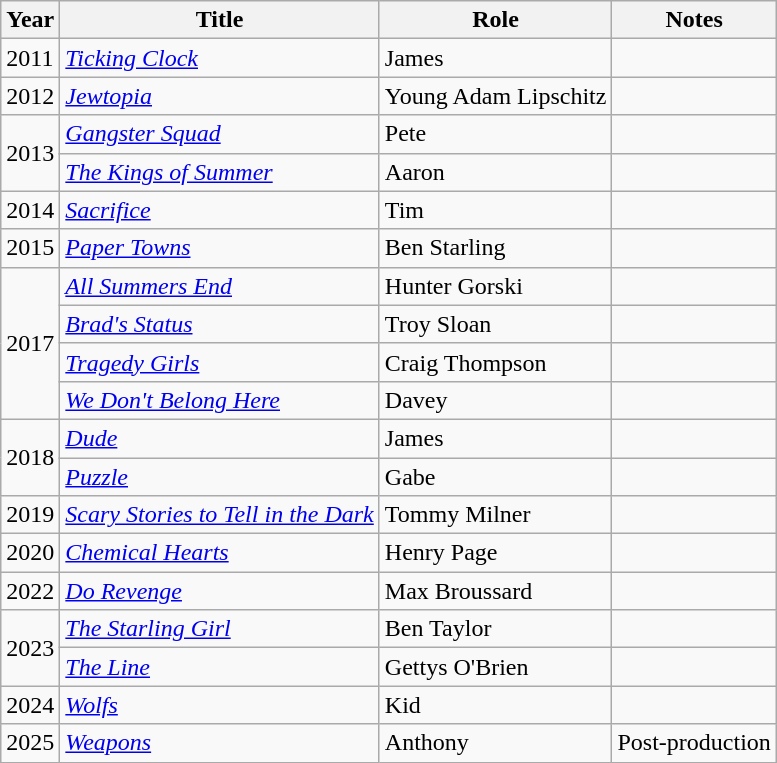<table class="wikitable sortable">
<tr>
<th>Year</th>
<th>Title</th>
<th>Role</th>
<th class="unsortable">Notes</th>
</tr>
<tr>
<td>2011</td>
<td><em><a href='#'>Ticking Clock</a></em></td>
<td>James</td>
<td></td>
</tr>
<tr>
<td>2012</td>
<td><em><a href='#'>Jewtopia</a></em></td>
<td>Young Adam Lipschitz</td>
<td></td>
</tr>
<tr>
<td rowspan="2">2013</td>
<td><em><a href='#'>Gangster Squad</a></em></td>
<td>Pete</td>
<td></td>
</tr>
<tr>
<td data-sort-value="Kings of Summer, The"><em><a href='#'>The Kings of Summer</a></em></td>
<td>Aaron</td>
<td></td>
</tr>
<tr>
<td>2014</td>
<td><em><a href='#'>Sacrifice</a></em></td>
<td>Tim</td>
<td></td>
</tr>
<tr>
<td>2015</td>
<td><em><a href='#'>Paper Towns</a></em></td>
<td>Ben Starling</td>
<td></td>
</tr>
<tr>
<td rowspan="4">2017</td>
<td><em><a href='#'>All Summers End</a></em></td>
<td>Hunter Gorski</td>
<td></td>
</tr>
<tr>
<td><em><a href='#'>Brad's Status</a></em></td>
<td>Troy Sloan</td>
<td></td>
</tr>
<tr>
<td><em><a href='#'>Tragedy Girls</a></em></td>
<td>Craig Thompson</td>
<td></td>
</tr>
<tr>
<td><em><a href='#'>We Don't Belong Here</a></em></td>
<td>Davey</td>
<td></td>
</tr>
<tr>
<td rowspan="2">2018</td>
<td><em><a href='#'>Dude</a></em></td>
<td>James</td>
<td></td>
</tr>
<tr>
<td><em><a href='#'>Puzzle</a></em></td>
<td>Gabe</td>
<td></td>
</tr>
<tr>
<td>2019</td>
<td><em><a href='#'>Scary Stories to Tell in the Dark</a></em></td>
<td>Tommy Milner</td>
<td></td>
</tr>
<tr>
<td>2020</td>
<td><em><a href='#'>Chemical Hearts</a></em></td>
<td>Henry Page</td>
<td></td>
</tr>
<tr>
<td>2022</td>
<td><em><a href='#'>Do Revenge</a></em></td>
<td>Max Broussard</td>
<td></td>
</tr>
<tr>
<td rowspan=2>2023</td>
<td data-sort-value="Starling Girl, The"><em><a href='#'>The Starling Girl</a></em></td>
<td>Ben Taylor</td>
<td></td>
</tr>
<tr>
<td data-sort-value="Line, The"><em><a href='#'>The Line</a></em></td>
<td>Gettys O'Brien</td>
<td></td>
</tr>
<tr>
<td>2024</td>
<td><em><a href='#'>Wolfs</a></em></td>
<td>Kid</td>
<td></td>
</tr>
<tr>
<td>2025</td>
<td><em><a href='#'>Weapons</a></em></td>
<td>Anthony</td>
<td>Post-production</td>
</tr>
</table>
